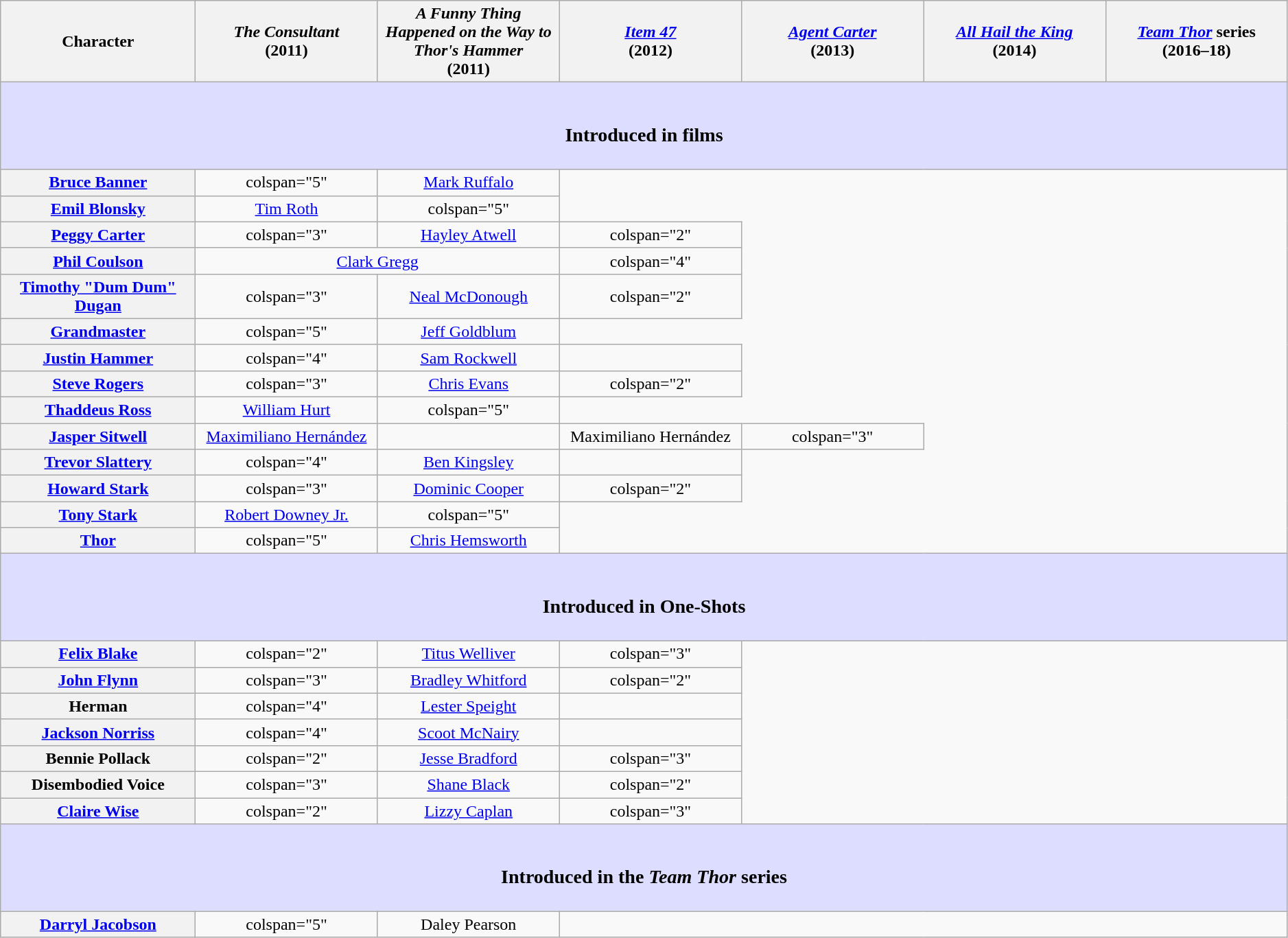<table class="wikitable" style="text-align:center" width=99%>
<tr>
<th scope="col" width="15%">Character</th>
<th scope="col" width="14%"><em>The Consultant</em><br>(2011)</th>
<th scope="col" width="14%"><em>A Funny Thing Happened on the Way to Thor's Hammer</em><br>(2011)</th>
<th scope="col" width="14%"><em><a href='#'>Item 47</a></em><br>(2012)</th>
<th scope="col" width="14%"><em><a href='#'>Agent Carter</a></em><br>(2013)</th>
<th scope="col" width="14%"><em><a href='#'>All Hail the King</a></em><br>(2014)</th>
<th scope="col" width="14%"><em><a href='#'>Team Thor</a></em> series<br>(2016–18)</th>
</tr>
<tr>
<th scope="row" colspan="7" style="background-color:#ddf;"><br><h3>Introduced in films</h3></th>
</tr>
<tr>
<th scope="row"><a href='#'>Bruce Banner</a></th>
<td>colspan="5" </td>
<td><a href='#'>Mark Ruffalo</a></td>
</tr>
<tr>
<th scope="row"><a href='#'>Emil Blonsky<br></a></th>
<td><a href='#'>Tim Roth</a></td>
<td>colspan="5" </td>
</tr>
<tr>
<th scope="row"><a href='#'>Peggy Carter</a></th>
<td>colspan="3" </td>
<td><a href='#'>Hayley Atwell</a></td>
<td>colspan="2" </td>
</tr>
<tr>
<th scope="row"><a href='#'>Phil Coulson</a> </th>
<td colspan="2"><a href='#'>Clark Gregg</a></td>
<td>colspan="4" </td>
</tr>
<tr>
<th scope="row"><a href='#'>Timothy "Dum Dum" Dugan</a></th>
<td>colspan="3" </td>
<td><a href='#'>Neal McDonough</a></td>
<td>colspan="2" </td>
</tr>
<tr>
<th scope="row"><a href='#'>Grandmaster</a></th>
<td>colspan="5" </td>
<td><a href='#'>Jeff Goldblum</a></td>
</tr>
<tr>
<th scope="row"><a href='#'>Justin Hammer</a></th>
<td>colspan="4" </td>
<td><a href='#'>Sam Rockwell</a></td>
<td></td>
</tr>
<tr>
<th scope="row"><a href='#'>Steve Rogers<br></a></th>
<td>colspan="3" </td>
<td><a href='#'>Chris Evans</a></td>
<td>colspan="2" </td>
</tr>
<tr>
<th scope="row"><a href='#'>Thaddeus Ross</a></th>
<td><a href='#'>William Hurt</a></td>
<td>colspan="5" </td>
</tr>
<tr>
<th scope="row"><a href='#'>Jasper Sitwell</a></th>
<td><a href='#'>Maximiliano Hernández</a></td>
<td></td>
<td>Maximiliano Hernández</td>
<td>colspan="3" </td>
</tr>
<tr>
<th scope="row"><a href='#'>Trevor Slattery</a></th>
<td>colspan="4" </td>
<td><a href='#'>Ben Kingsley</a></td>
<td></td>
</tr>
<tr>
<th scope="row"><a href='#'>Howard Stark</a></th>
<td>colspan="3" </td>
<td><a href='#'>Dominic Cooper</a></td>
<td>colspan="2" </td>
</tr>
<tr>
<th scope="row"><a href='#'>Tony Stark</a></th>
<td><a href='#'>Robert Downey Jr.</a></td>
<td>colspan="5" </td>
</tr>
<tr>
<th scope="row"><a href='#'>Thor</a></th>
<td>colspan="5" </td>
<td><a href='#'>Chris Hemsworth</a></td>
</tr>
<tr>
<th scope="row" colspan="7" style="background-color:#ddf;"><br><h3>Introduced in One-Shots</h3></th>
</tr>
<tr>
<th scope="row"><a href='#'>Felix Blake</a></th>
<td>colspan="2" </td>
<td><a href='#'>Titus Welliver</a></td>
<td>colspan="3" </td>
</tr>
<tr>
<th scope="row"><a href='#'>John Flynn</a></th>
<td>colspan="3" </td>
<td><a href='#'>Bradley Whitford</a></td>
<td>colspan="2" </td>
</tr>
<tr>
<th scope="row">Herman</th>
<td>colspan="4" </td>
<td><a href='#'>Lester Speight</a></td>
<td></td>
</tr>
<tr>
<th scope="row"><a href='#'>Jackson Norriss</a></th>
<td>colspan="4" </td>
<td><a href='#'>Scoot McNairy</a></td>
<td></td>
</tr>
<tr>
<th scope="row">Bennie Pollack</th>
<td>colspan="2" </td>
<td><a href='#'>Jesse Bradford</a></td>
<td>colspan="3" </td>
</tr>
<tr>
<th scope="row">Disembodied Voice</th>
<td>colspan="3" </td>
<td><a href='#'>Shane Black</a></td>
<td>colspan="2" </td>
</tr>
<tr>
<th scope="row"><a href='#'>Claire Wise</a></th>
<td>colspan="2" </td>
<td><a href='#'>Lizzy Caplan</a></td>
<td>colspan="3" </td>
</tr>
<tr>
<th scope="row" colspan="7" style="background-color:#ddf;"><br><h3>Introduced in the <em>Team Thor</em> series</h3></th>
</tr>
<tr>
<th scope="row"><a href='#'>Darryl Jacobson</a></th>
<td>colspan="5" </td>
<td>Daley Pearson</td>
</tr>
</table>
